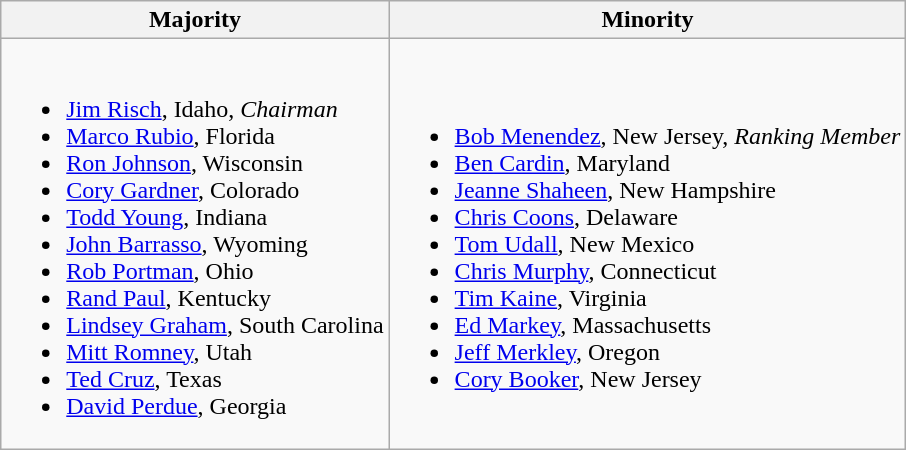<table class=wikitable>
<tr>
<th>Majority</th>
<th>Minority</th>
</tr>
<tr>
<td><br><ul><li><a href='#'>Jim Risch</a>, Idaho, <em>Chairman</em></li><li><a href='#'>Marco Rubio</a>, Florida</li><li><a href='#'>Ron Johnson</a>, Wisconsin</li><li><a href='#'>Cory Gardner</a>, Colorado</li><li><a href='#'>Todd Young</a>, Indiana</li><li><a href='#'>John Barrasso</a>, Wyoming</li><li><a href='#'>Rob Portman</a>, Ohio</li><li><a href='#'>Rand Paul</a>, Kentucky</li><li><a href='#'>Lindsey Graham</a>, South Carolina</li><li><a href='#'>Mitt Romney</a>, Utah</li><li><a href='#'>Ted Cruz</a>, Texas</li><li><a href='#'>David Perdue</a>, Georgia</li></ul></td>
<td><br><ul><li><a href='#'>Bob Menendez</a>, New Jersey, <em>Ranking Member</em></li><li><a href='#'>Ben Cardin</a>, Maryland</li><li><a href='#'>Jeanne Shaheen</a>, New Hampshire</li><li><a href='#'>Chris Coons</a>, Delaware</li><li><a href='#'>Tom Udall</a>, New Mexico</li><li><a href='#'>Chris Murphy</a>, Connecticut</li><li><a href='#'>Tim Kaine</a>, Virginia</li><li><a href='#'>Ed Markey</a>, Massachusetts</li><li><a href='#'>Jeff Merkley</a>, Oregon</li><li><a href='#'>Cory Booker</a>, New Jersey</li></ul></td>
</tr>
</table>
